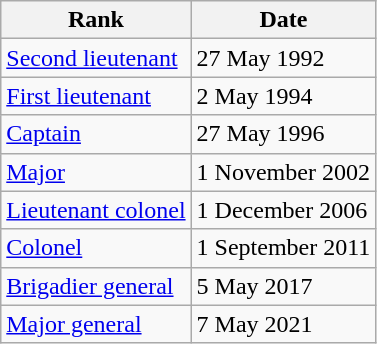<table class="wikitable">
<tr>
<th>Rank</th>
<th>Date</th>
</tr>
<tr>
<td> <a href='#'>Second lieutenant</a></td>
<td>27 May 1992</td>
</tr>
<tr>
<td> <a href='#'>First lieutenant</a></td>
<td>2 May 1994</td>
</tr>
<tr>
<td> <a href='#'>Captain</a></td>
<td>27 May 1996</td>
</tr>
<tr>
<td> <a href='#'>Major</a></td>
<td>1 November 2002</td>
</tr>
<tr>
<td> <a href='#'>Lieutenant colonel</a></td>
<td>1 December 2006</td>
</tr>
<tr>
<td> <a href='#'>Colonel</a></td>
<td>1 September 2011</td>
</tr>
<tr>
<td> <a href='#'>Brigadier general</a></td>
<td>5 May 2017</td>
</tr>
<tr>
<td> <a href='#'>Major general</a></td>
<td>7 May 2021</td>
</tr>
</table>
